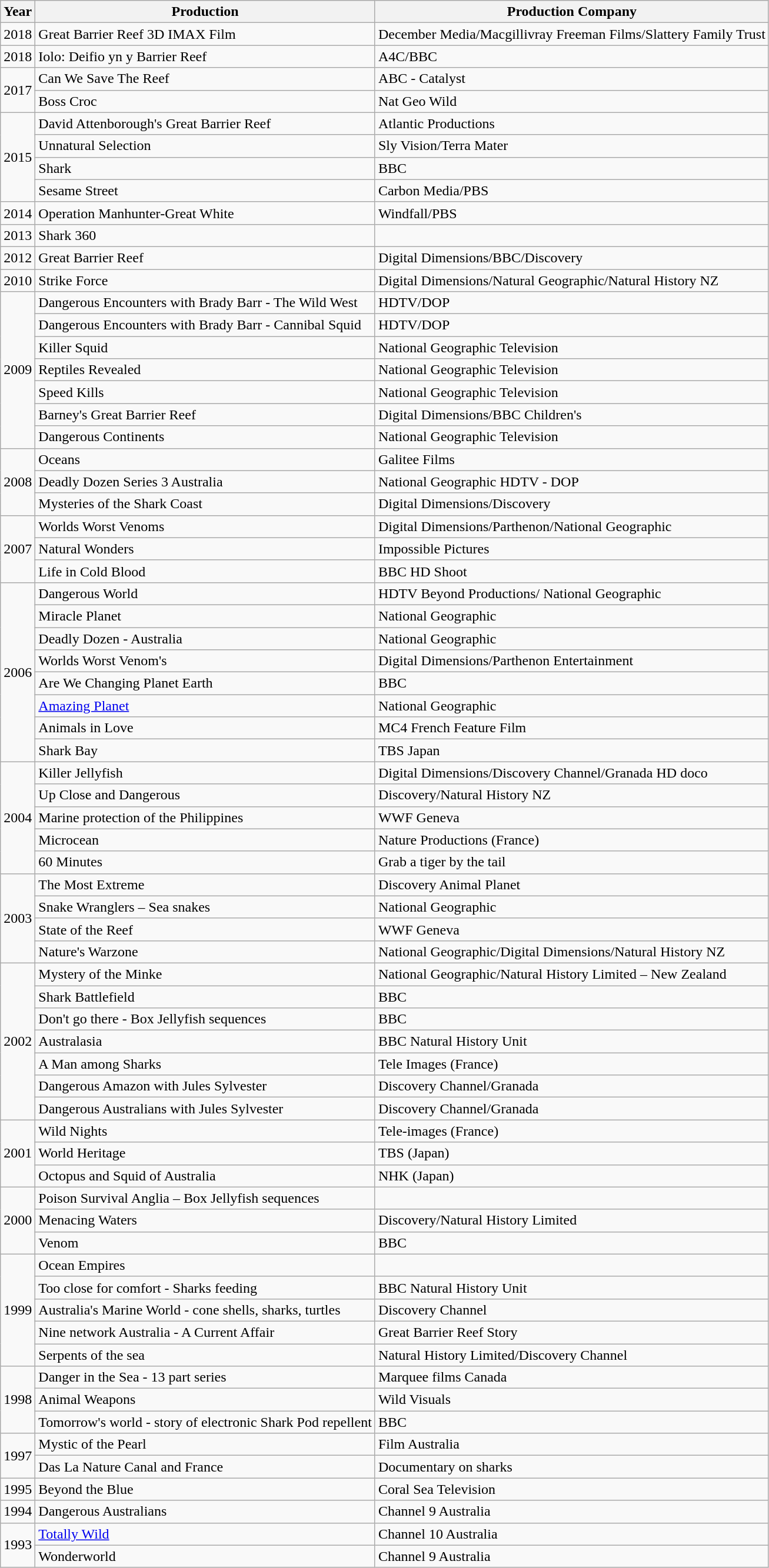<table class="wikitable">
<tr>
<th>Year</th>
<th>Production</th>
<th>Production Company</th>
</tr>
<tr>
<td>2018</td>
<td>Great Barrier Reef 3D IMAX Film</td>
<td>December Media/Macgillivray Freeman Films/Slattery Family Trust</td>
</tr>
<tr>
<td>2018</td>
<td>Iolo: Deifio yn y Barrier Reef</td>
<td>A4C/BBC</td>
</tr>
<tr>
<td rowspan="2">2017</td>
<td>Can We Save The Reef</td>
<td>ABC - Catalyst</td>
</tr>
<tr>
<td>Boss Croc</td>
<td>Nat Geo Wild</td>
</tr>
<tr>
<td rowspan="4">2015</td>
<td>David Attenborough's Great Barrier Reef</td>
<td>Atlantic Productions</td>
</tr>
<tr>
<td>Unnatural Selection</td>
<td>Sly Vision/Terra Mater</td>
</tr>
<tr>
<td>Shark</td>
<td>BBC</td>
</tr>
<tr>
<td>Sesame Street</td>
<td>Carbon Media/PBS</td>
</tr>
<tr>
<td>2014</td>
<td>Operation Manhunter-Great White</td>
<td>Windfall/PBS</td>
</tr>
<tr>
<td>2013</td>
<td>Shark 360</td>
<td></td>
</tr>
<tr>
<td>2012</td>
<td>Great Barrier Reef</td>
<td>Digital Dimensions/BBC/Discovery</td>
</tr>
<tr>
<td>2010</td>
<td>Strike Force</td>
<td>Digital Dimensions/Natural Geographic/Natural History NZ</td>
</tr>
<tr>
<td rowspan="7">2009</td>
<td>Dangerous Encounters with Brady Barr - The Wild West</td>
<td>HDTV/DOP</td>
</tr>
<tr>
<td>Dangerous Encounters with Brady Barr - Cannibal Squid</td>
<td>HDTV/DOP</td>
</tr>
<tr>
<td>Killer Squid</td>
<td>National Geographic Television</td>
</tr>
<tr>
<td>Reptiles Revealed</td>
<td>National Geographic Television</td>
</tr>
<tr>
<td>Speed Kills</td>
<td>National Geographic Television</td>
</tr>
<tr>
<td>Barney's Great Barrier Reef</td>
<td>Digital Dimensions/BBC Children's</td>
</tr>
<tr>
<td>Dangerous Continents</td>
<td>National Geographic Television</td>
</tr>
<tr>
<td rowspan="3">2008</td>
<td>Oceans</td>
<td>Galitee Films</td>
</tr>
<tr>
<td>Deadly Dozen Series 3 Australia</td>
<td>National Geographic HDTV - DOP</td>
</tr>
<tr>
<td>Mysteries of the Shark Coast</td>
<td>Digital Dimensions/Discovery</td>
</tr>
<tr>
<td rowspan="3">2007</td>
<td>Worlds Worst Venoms</td>
<td>Digital Dimensions/Parthenon/National Geographic</td>
</tr>
<tr>
<td>Natural Wonders</td>
<td>Impossible Pictures</td>
</tr>
<tr>
<td>Life in Cold Blood</td>
<td>BBC HD Shoot</td>
</tr>
<tr>
<td rowspan="8">2006</td>
<td>Dangerous World</td>
<td>HDTV Beyond Productions/ National Geographic</td>
</tr>
<tr>
<td>Miracle Planet</td>
<td>National Geographic</td>
</tr>
<tr>
<td>Deadly Dozen - Australia</td>
<td>National Geographic</td>
</tr>
<tr>
<td>Worlds Worst Venom's</td>
<td>Digital Dimensions/Parthenon Entertainment</td>
</tr>
<tr>
<td>Are We Changing Planet Earth</td>
<td>BBC</td>
</tr>
<tr>
<td><a href='#'>Amazing Planet</a></td>
<td>National Geographic</td>
</tr>
<tr>
<td>Animals in Love</td>
<td>MC4 French Feature Film</td>
</tr>
<tr>
<td>Shark Bay</td>
<td>TBS Japan</td>
</tr>
<tr>
<td rowspan="5">2004</td>
<td>Killer Jellyfish</td>
<td>Digital Dimensions/Discovery Channel/Granada HD doco</td>
</tr>
<tr>
<td>Up Close and Dangerous</td>
<td>Discovery/Natural History NZ</td>
</tr>
<tr>
<td>Marine protection of the Philippines</td>
<td>WWF Geneva</td>
</tr>
<tr>
<td>Microcean</td>
<td>Nature Productions (France)</td>
</tr>
<tr>
<td>60 Minutes</td>
<td>Grab a tiger by the tail</td>
</tr>
<tr>
<td rowspan="4">2003</td>
<td>The Most Extreme</td>
<td>Discovery Animal Planet</td>
</tr>
<tr>
<td>Snake Wranglers – Sea snakes</td>
<td>National Geographic</td>
</tr>
<tr>
<td>State of the Reef</td>
<td>WWF Geneva</td>
</tr>
<tr>
<td>Nature's Warzone</td>
<td>National Geographic/Digital Dimensions/Natural History NZ</td>
</tr>
<tr>
<td rowspan="7">2002</td>
<td>Mystery of the Minke</td>
<td>National Geographic/Natural History Limited – New Zealand</td>
</tr>
<tr>
<td>Shark Battlefield</td>
<td>BBC</td>
</tr>
<tr>
<td>Don't go there - Box Jellyfish sequences</td>
<td>BBC</td>
</tr>
<tr>
<td>Australasia</td>
<td>BBC Natural History Unit</td>
</tr>
<tr>
<td>A Man among Sharks</td>
<td>Tele Images (France)</td>
</tr>
<tr>
<td>Dangerous Amazon with Jules Sylvester</td>
<td>Discovery Channel/Granada</td>
</tr>
<tr>
<td>Dangerous Australians with Jules Sylvester</td>
<td>Discovery Channel/Granada</td>
</tr>
<tr>
<td rowspan="3">2001</td>
<td>Wild Nights</td>
<td>Tele-images (France)</td>
</tr>
<tr>
<td>World Heritage</td>
<td>TBS (Japan)</td>
</tr>
<tr>
<td>Octopus and Squid of Australia</td>
<td>NHK (Japan)</td>
</tr>
<tr>
<td rowspan="3">2000</td>
<td>Poison Survival Anglia – Box Jellyfish sequences</td>
<td></td>
</tr>
<tr>
<td>Menacing Waters</td>
<td>Discovery/Natural History Limited</td>
</tr>
<tr>
<td>Venom</td>
<td>BBC</td>
</tr>
<tr>
<td rowspan="5">1999</td>
<td>Ocean Empires</td>
<td></td>
</tr>
<tr>
<td>Too close for comfort - Sharks feeding</td>
<td>BBC Natural History Unit</td>
</tr>
<tr>
<td>Australia's Marine World - cone shells, sharks, turtles</td>
<td>Discovery Channel</td>
</tr>
<tr>
<td>Nine network Australia - A Current Affair</td>
<td>Great Barrier Reef Story</td>
</tr>
<tr>
<td>Serpents of the sea</td>
<td>Natural History Limited/Discovery Channel</td>
</tr>
<tr>
<td rowspan="3">1998</td>
<td>Danger in the Sea - 13 part series</td>
<td>Marquee films Canada</td>
</tr>
<tr>
<td>Animal Weapons</td>
<td>Wild Visuals</td>
</tr>
<tr>
<td>Tomorrow's world - story of electronic Shark Pod repellent</td>
<td>BBC</td>
</tr>
<tr>
<td rowspan="2">1997</td>
<td>Mystic of the Pearl</td>
<td>Film Australia</td>
</tr>
<tr>
<td>Das La Nature Canal and France</td>
<td>Documentary on sharks</td>
</tr>
<tr>
<td>1995</td>
<td>Beyond the Blue</td>
<td>Coral Sea Television</td>
</tr>
<tr>
<td>1994</td>
<td>Dangerous Australians</td>
<td>Channel 9 Australia</td>
</tr>
<tr>
<td rowspan="2">1993</td>
<td><a href='#'>Totally Wild</a></td>
<td>Channel 10 Australia</td>
</tr>
<tr>
<td>Wonderworld</td>
<td>Channel 9 Australia</td>
</tr>
</table>
